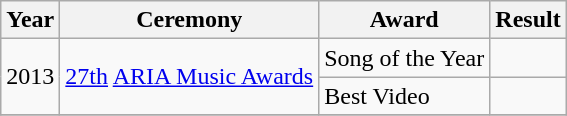<table class="wikitable">
<tr>
<th>Year</th>
<th>Ceremony</th>
<th>Award</th>
<th>Result</th>
</tr>
<tr>
<td rowspan="2">2013</td>
<td rowspan="2"><a href='#'>27th</a> <a href='#'>ARIA Music Awards</a></td>
<td>Song of the Year</td>
<td></td>
</tr>
<tr>
<td>Best Video</td>
<td></td>
</tr>
<tr>
</tr>
</table>
